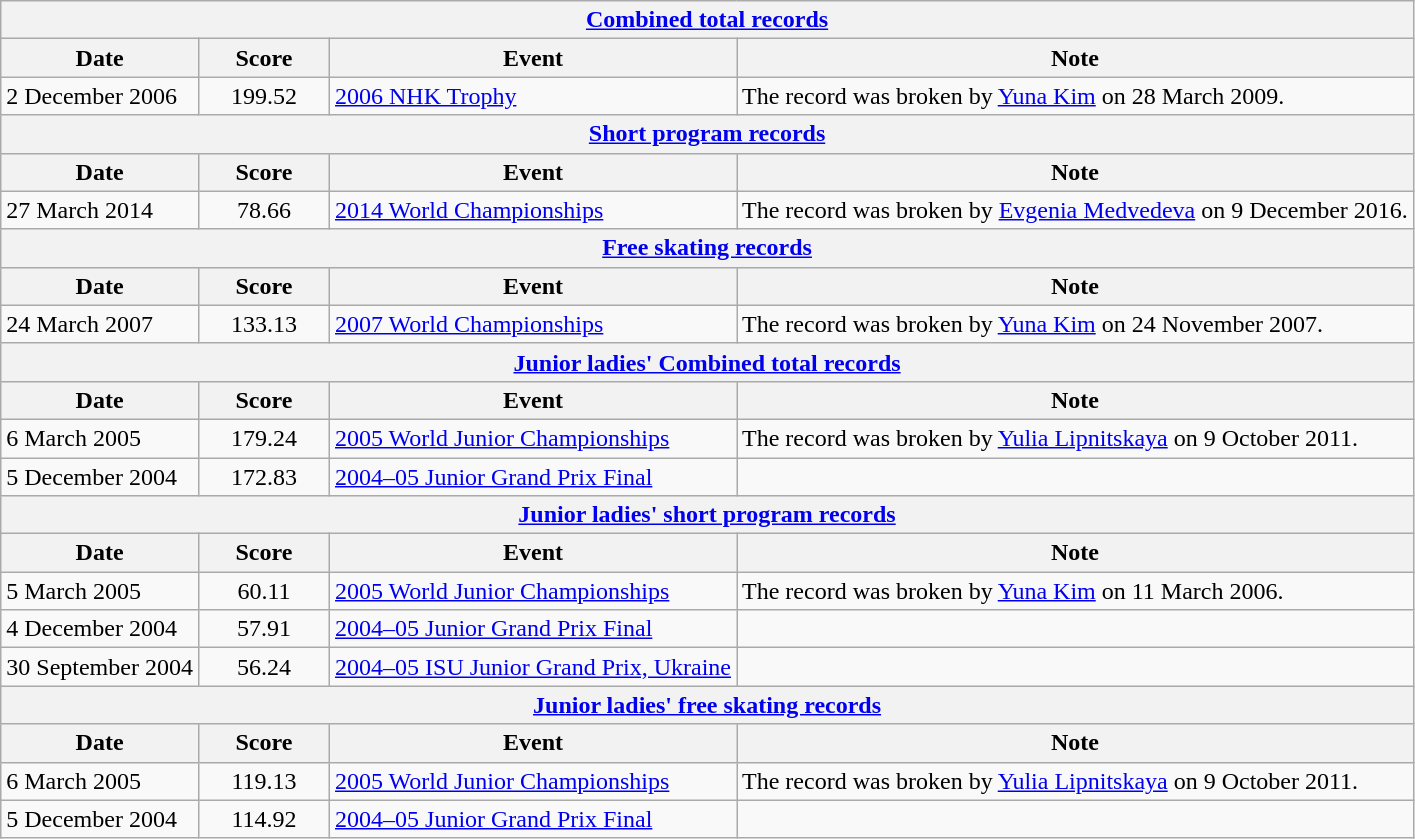<table class="wikitable sortable">
<tr>
<th colspan=4 align=center><a href='#'>Combined total records</a></th>
</tr>
<tr>
<th>Date</th>
<th style="width:80px;">Score</th>
<th>Event</th>
<th>Note</th>
</tr>
<tr>
<td>2 December 2006</td>
<td style="text-align:center;">199.52</td>
<td><a href='#'>2006 NHK Trophy</a></td>
<td>The record was broken by <a href='#'>Yuna Kim</a> on 28 March 2009.</td>
</tr>
<tr>
<th colspan=4 align=center><a href='#'>Short program records</a></th>
</tr>
<tr>
<th>Date</th>
<th style="width:80px;">Score</th>
<th>Event</th>
<th>Note</th>
</tr>
<tr>
<td>27 March 2014</td>
<td style="text-align:center;">78.66</td>
<td><a href='#'>2014 World Championships</a></td>
<td>The record was broken by <a href='#'>Evgenia Medvedeva</a> on 9 December 2016.</td>
</tr>
<tr>
<th colspan=4 align=center><a href='#'>Free skating records</a></th>
</tr>
<tr>
<th>Date</th>
<th style="width:80px;">Score</th>
<th>Event</th>
<th>Note</th>
</tr>
<tr>
<td>24 March 2007</td>
<td style="text-align:center;">133.13</td>
<td><a href='#'>2007 World Championships</a></td>
<td>The record was broken by <a href='#'>Yuna Kim</a> on 24 November 2007.</td>
</tr>
<tr>
<th colspan=4 align=center><a href='#'>Junior ladies' Combined total records</a></th>
</tr>
<tr>
<th>Date</th>
<th style="width:80px;">Score</th>
<th>Event</th>
<th>Note</th>
</tr>
<tr>
<td>6 March 2005</td>
<td style="text-align:center;">179.24</td>
<td><a href='#'>2005 World Junior Championships</a></td>
<td>The record was broken by <a href='#'>Yulia Lipnitskaya</a> on 9 October 2011.</td>
</tr>
<tr>
<td>5 December 2004</td>
<td style="text-align:center;">172.83</td>
<td><a href='#'>2004–05 Junior Grand Prix Final</a></td>
<td></td>
</tr>
<tr>
<th colspan=4 align=center><a href='#'>Junior ladies' short program records</a></th>
</tr>
<tr>
<th>Date</th>
<th style="width:80px;">Score</th>
<th>Event</th>
<th>Note</th>
</tr>
<tr>
<td>5 March 2005</td>
<td style="text-align:center;">60.11</td>
<td><a href='#'>2005 World Junior Championships</a></td>
<td>The record was broken by <a href='#'>Yuna Kim</a> on 11 March 2006.</td>
</tr>
<tr>
<td>4 December 2004</td>
<td style="text-align:center;">57.91</td>
<td><a href='#'>2004–05 Junior Grand Prix Final</a></td>
<td></td>
</tr>
<tr>
<td>30 September 2004</td>
<td style="text-align:center;">56.24</td>
<td><a href='#'>2004–05 ISU Junior Grand Prix, Ukraine</a></td>
<td></td>
</tr>
<tr>
<th colspan=4 align=center><a href='#'>Junior ladies' free skating records</a></th>
</tr>
<tr>
<th>Date</th>
<th style="width:80px;">Score</th>
<th>Event</th>
<th>Note</th>
</tr>
<tr>
<td>6 March 2005</td>
<td style="text-align:center;">119.13</td>
<td><a href='#'>2005 World Junior Championships</a></td>
<td>The record was broken by <a href='#'>Yulia Lipnitskaya</a> on 9 October 2011.</td>
</tr>
<tr>
<td>5 December 2004</td>
<td style="text-align:center;">114.92</td>
<td><a href='#'>2004–05 Junior Grand Prix Final</a></td>
<td></td>
</tr>
</table>
